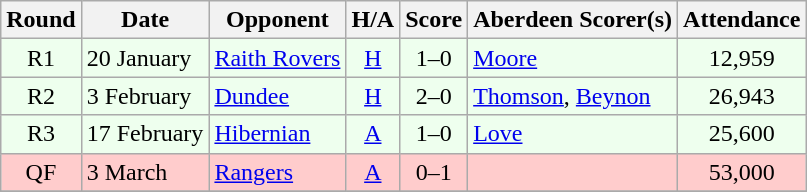<table class="wikitable" style="text-align:center">
<tr>
<th>Round</th>
<th>Date</th>
<th>Opponent</th>
<th>H/A</th>
<th>Score</th>
<th>Aberdeen Scorer(s)</th>
<th>Attendance</th>
</tr>
<tr bgcolor=#EEFFEE>
<td>R1</td>
<td align=left>20 January</td>
<td align=left><a href='#'>Raith Rovers</a></td>
<td><a href='#'>H</a></td>
<td>1–0</td>
<td align=left><a href='#'>Moore</a></td>
<td>12,959</td>
</tr>
<tr bgcolor=#EEFFEE>
<td>R2</td>
<td align=left>3 February</td>
<td align=left><a href='#'>Dundee</a></td>
<td><a href='#'>H</a></td>
<td>2–0</td>
<td align=left><a href='#'>Thomson</a>, <a href='#'>Beynon</a></td>
<td>26,943</td>
</tr>
<tr bgcolor=#EEFFEE>
<td>R3</td>
<td align=left>17 February</td>
<td align=left><a href='#'>Hibernian</a></td>
<td><a href='#'>A</a></td>
<td>1–0</td>
<td align=left><a href='#'>Love</a></td>
<td>25,600</td>
</tr>
<tr bgcolor=#FFCCCC>
<td>QF</td>
<td align=left>3 March</td>
<td align=left><a href='#'>Rangers</a></td>
<td><a href='#'>A</a></td>
<td>0–1</td>
<td align=left></td>
<td>53,000</td>
</tr>
<tr>
</tr>
</table>
